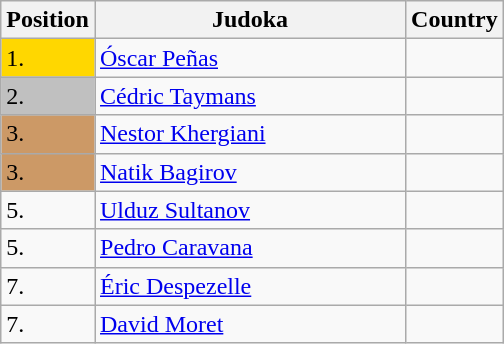<table class=wikitable>
<tr>
<th width=10>Position</th>
<th width=200>Judoka</th>
<th width=10>Country</th>
</tr>
<tr>
<td bgcolor=gold>1.</td>
<td><a href='#'>Óscar Peñas</a></td>
<td></td>
</tr>
<tr>
<td bgcolor="silver">2.</td>
<td><a href='#'>Cédric Taymans</a></td>
<td></td>
</tr>
<tr>
<td bgcolor="CC9966">3.</td>
<td><a href='#'>Nestor Khergiani</a></td>
<td></td>
</tr>
<tr>
<td bgcolor="CC9966">3.</td>
<td><a href='#'>Natik Bagirov</a></td>
<td></td>
</tr>
<tr>
<td>5.</td>
<td><a href='#'>Ulduz Sultanov</a></td>
<td></td>
</tr>
<tr>
<td>5.</td>
<td><a href='#'>Pedro Caravana</a></td>
<td></td>
</tr>
<tr>
<td>7.</td>
<td><a href='#'>Éric Despezelle</a></td>
<td></td>
</tr>
<tr>
<td>7.</td>
<td><a href='#'>David Moret</a></td>
<td></td>
</tr>
</table>
